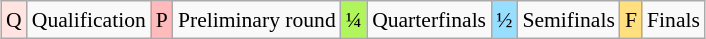<table class="wikitable" style="margin:0.5em auto; font-size:90%; line-height:1.25em; text-align:center;">
<tr>
<td bgcolor="#FFE4E1" align=center>Q</td>
<td>Qualification</td>
<td bgcolor="#FFBBBB" align=center>P</td>
<td>Preliminary round</td>
<td bgcolor="#AFF55B" align=center>¼</td>
<td>Quarterfinals</td>
<td bgcolor="#97DEFF" align=center>½</td>
<td>Semifinals</td>
<td bgcolor="#FFDF80" align=center>F</td>
<td>Finals</td>
</tr>
</table>
